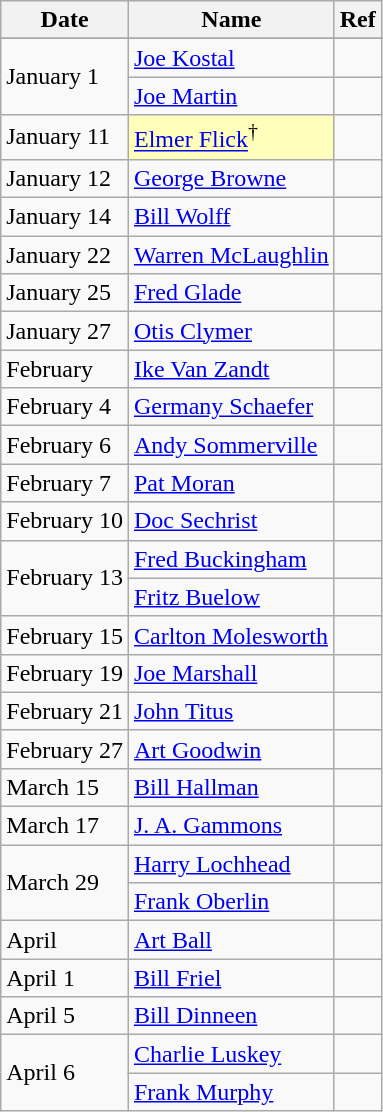<table class="wikitable" style="float:left;">
<tr style="white-space:nowrap;">
<th>Date</th>
<th>Name</th>
<th>Ref</th>
</tr>
<tr>
</tr>
<tr>
<td rowspan="2">January 1</td>
<td><a href='#'>Joe Kostal</a></td>
<td></td>
</tr>
<tr>
<td><a href='#'>Joe Martin</a></td>
<td></td>
</tr>
<tr>
<td>January 11</td>
<td style="background-color: #ffffbb"><a href='#'>Elmer Flick</a><sup>†</sup></td>
<td></td>
</tr>
<tr>
<td>January 12</td>
<td><a href='#'>George Browne</a></td>
<td></td>
</tr>
<tr>
<td>January 14</td>
<td><a href='#'>Bill Wolff</a></td>
<td></td>
</tr>
<tr>
<td>January 22</td>
<td><a href='#'>Warren McLaughlin</a></td>
<td></td>
</tr>
<tr>
<td>January 25</td>
<td><a href='#'>Fred Glade</a></td>
<td></td>
</tr>
<tr>
<td>January 27</td>
<td><a href='#'>Otis Clymer</a></td>
<td></td>
</tr>
<tr>
<td>February</td>
<td><a href='#'>Ike Van Zandt</a></td>
<td></td>
</tr>
<tr>
<td>February 4</td>
<td><a href='#'>Germany Schaefer</a></td>
<td></td>
</tr>
<tr>
<td>February 6</td>
<td><a href='#'>Andy Sommerville</a></td>
<td></td>
</tr>
<tr>
<td>February 7</td>
<td><a href='#'>Pat Moran</a></td>
<td></td>
</tr>
<tr>
<td>February 10</td>
<td><a href='#'>Doc Sechrist</a></td>
<td></td>
</tr>
<tr>
<td rowspan="2">February 13</td>
<td><a href='#'>Fred Buckingham</a></td>
<td></td>
</tr>
<tr>
<td><a href='#'>Fritz Buelow</a></td>
<td></td>
</tr>
<tr>
<td>February 15</td>
<td><a href='#'>Carlton Molesworth</a></td>
<td></td>
</tr>
<tr>
<td>February 19</td>
<td><a href='#'>Joe Marshall</a></td>
<td></td>
</tr>
<tr>
<td>February 21</td>
<td><a href='#'>John Titus</a></td>
<td></td>
</tr>
<tr>
<td>February 27</td>
<td><a href='#'>Art Goodwin</a></td>
<td></td>
</tr>
<tr>
<td>March 15</td>
<td><a href='#'>Bill Hallman</a></td>
<td></td>
</tr>
<tr>
<td>March 17</td>
<td><a href='#'>J. A. Gammons</a></td>
<td></td>
</tr>
<tr>
<td rowspan="2">March 29</td>
<td><a href='#'>Harry Lochhead</a></td>
<td></td>
</tr>
<tr>
<td><a href='#'>Frank Oberlin</a></td>
<td></td>
</tr>
<tr>
<td>April</td>
<td><a href='#'>Art Ball</a></td>
<td></td>
</tr>
<tr>
<td>April 1</td>
<td><a href='#'>Bill Friel</a></td>
<td></td>
</tr>
<tr>
<td>April 5</td>
<td><a href='#'>Bill Dinneen</a></td>
<td></td>
</tr>
<tr>
<td rowspan="2">April 6</td>
<td><a href='#'>Charlie Luskey</a></td>
<td></td>
</tr>
<tr>
<td><a href='#'>Frank Murphy</a></td>
<td></td>
</tr>
</table>
